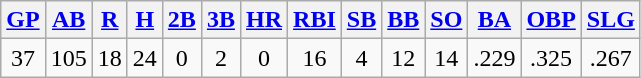<table class="wikitable">
<tr>
<th><a href='#'>GP</a></th>
<th><a href='#'>AB</a></th>
<th><a href='#'>R</a></th>
<th><a href='#'>H</a></th>
<th><a href='#'>2B</a></th>
<th><a href='#'>3B</a></th>
<th><a href='#'>HR</a></th>
<th><a href='#'>RBI</a></th>
<th><a href='#'>SB</a></th>
<th><a href='#'>BB</a></th>
<th><a href='#'>SO</a></th>
<th><a href='#'>BA</a></th>
<th><a href='#'>OBP</a></th>
<th><a href='#'>SLG</a></th>
</tr>
<tr align=center>
<td>37</td>
<td>105</td>
<td>18</td>
<td>24</td>
<td>0</td>
<td>2</td>
<td>0</td>
<td>16</td>
<td>4</td>
<td>12</td>
<td>14</td>
<td>.229</td>
<td>.325</td>
<td>.267</td>
</tr>
</table>
